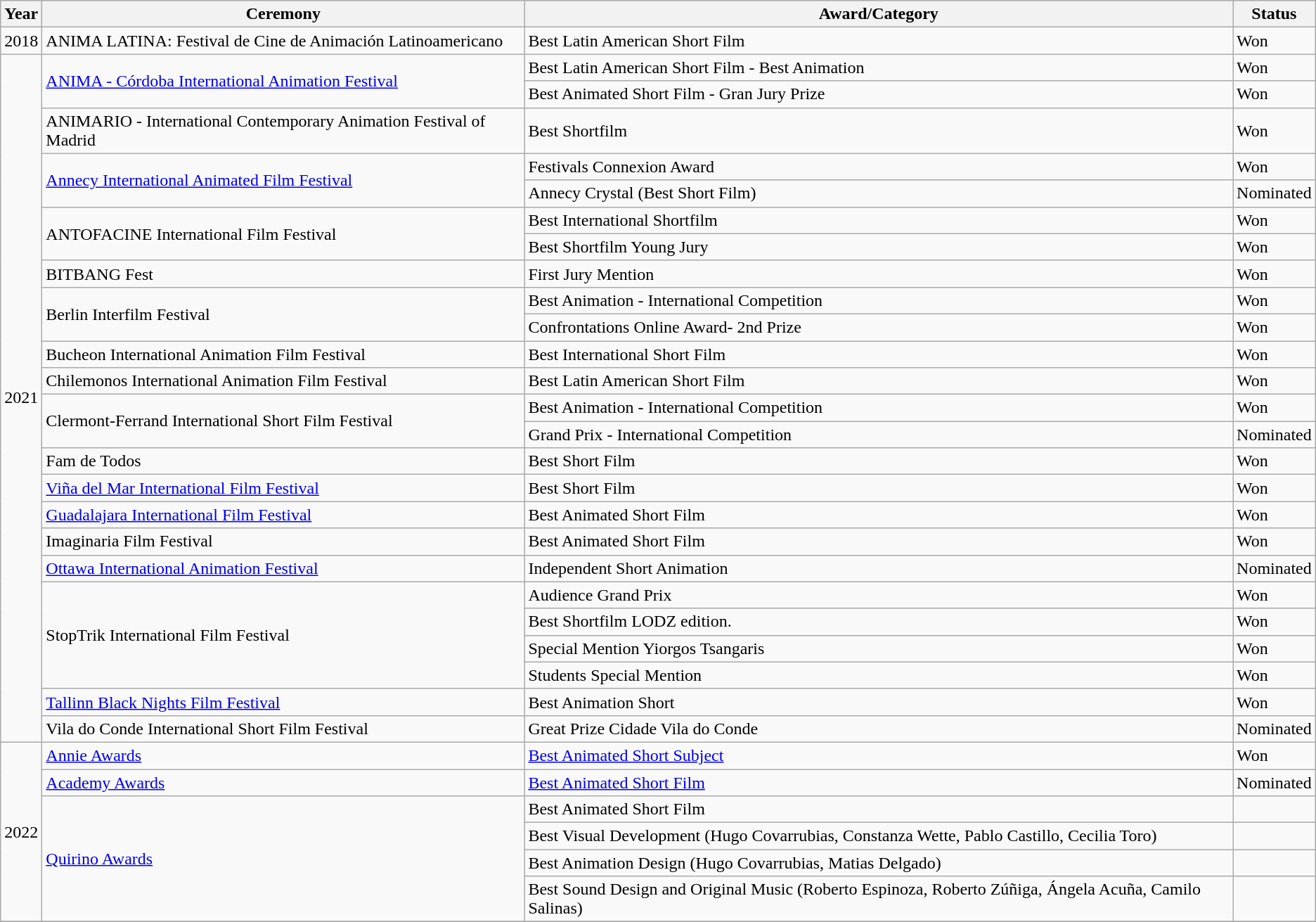<table class="wikitable sortable">
<tr>
<th>Year</th>
<th>Ceremony</th>
<th>Award/Category</th>
<th>Status</th>
</tr>
<tr>
<td>2018</td>
<td>ANIMA LATINA: Festival de Cine de Animación Latinoamericano</td>
<td>Best Latin American Short Film</td>
<td>Won </td>
</tr>
<tr>
<td rowspan="25">2021</td>
<td rowspan="2"><a href='#'>ANIMA - Córdoba International Animation Festival</a></td>
<td>Best Latin American Short Film - Best Animation</td>
<td>Won </td>
</tr>
<tr>
<td>Best Animated Short Film - Gran Jury Prize</td>
<td>Won </td>
</tr>
<tr>
<td>ANIMARIO - International Contemporary Animation Festival of Madrid</td>
<td>Best Shortfilm</td>
<td>Won </td>
</tr>
<tr>
<td rowspan="2"><a href='#'>Annecy International Animated Film Festival</a></td>
<td>Festivals Connexion Award</td>
<td>Won </td>
</tr>
<tr>
<td>Annecy Crystal (Best Short Film)</td>
<td>Nominated </td>
</tr>
<tr>
<td rowspan="2">ANTOFACINE International Film Festival</td>
<td>Best International Shortfilm</td>
<td>Won </td>
</tr>
<tr>
<td>Best Shortfilm Young Jury</td>
<td>Won </td>
</tr>
<tr>
<td>BITBANG Fest</td>
<td>First Jury Mention</td>
<td>Won </td>
</tr>
<tr>
<td rowspan="2">Berlin Interfilm Festival</td>
<td>Best Animation - International Competition</td>
<td>Won </td>
</tr>
<tr>
<td>Confrontations Online Award- 2nd Prize</td>
<td>Won </td>
</tr>
<tr>
<td>Bucheon International Animation Film Festival</td>
<td>Best International Short Film</td>
<td>Won </td>
</tr>
<tr>
<td>Chilemonos International Animation Film Festival</td>
<td>Best Latin American Short Film</td>
<td>Won </td>
</tr>
<tr>
<td rowspan="2">Clermont-Ferrand International Short Film Festival</td>
<td>Best Animation - International Competition</td>
<td>Won </td>
</tr>
<tr>
<td>Grand Prix - International Competition</td>
<td>Nominated </td>
</tr>
<tr>
<td>Fam de Todos</td>
<td>Best Short Film</td>
<td>Won </td>
</tr>
<tr>
<td><a href='#'>Viña del Mar International Film Festival</a></td>
<td>Best Short Film</td>
<td>Won </td>
</tr>
<tr>
<td><a href='#'>Guadalajara International Film Festival</a></td>
<td>Best Animated Short Film</td>
<td>Won </td>
</tr>
<tr>
<td>Imaginaria Film Festival</td>
<td>Best Animated Short Film</td>
<td>Won </td>
</tr>
<tr>
<td><a href='#'>Ottawa International Animation Festival</a></td>
<td>Independent Short Animation</td>
<td>Nominated </td>
</tr>
<tr>
<td rowspan="4">StopTrik International Film Festival</td>
<td>Audience Grand Prix</td>
<td>Won </td>
</tr>
<tr>
<td>Best Shortfilm LODZ edition.</td>
<td>Won </td>
</tr>
<tr>
<td>Special Mention Yiorgos Tsangaris</td>
<td>Won </td>
</tr>
<tr>
<td>Students Special Mention</td>
<td>Won </td>
</tr>
<tr>
<td><a href='#'>Tallinn Black Nights Film Festival</a></td>
<td>Best Animation Short</td>
<td>Won </td>
</tr>
<tr>
<td>Vila do Conde International Short Film Festival</td>
<td>Great Prize Cidade Vila do Conde</td>
<td>Nominated </td>
</tr>
<tr>
<td rowspan="6">2022</td>
<td><a href='#'>Annie Awards</a></td>
<td><a href='#'>Best Animated Short Subject</a></td>
<td>Won </td>
</tr>
<tr>
<td><a href='#'>Academy Awards</a></td>
<td><a href='#'>Best Animated Short Film</a></td>
<td>Nominated </td>
</tr>
<tr>
<td rowspan="4"><a href='#'>Quirino Awards</a></td>
<td>Best Animated Short Film</td>
<td></td>
</tr>
<tr>
<td>Best Visual Development (Hugo Covarrubias, Constanza Wette, Pablo Castillo, Cecilia Toro)</td>
<td></td>
</tr>
<tr>
<td>Best Animation Design (Hugo Covarrubias, Matias Delgado)</td>
<td></td>
</tr>
<tr>
<td>Best Sound Design and Original Music (Roberto Espinoza, Roberto Zúñiga, Ángela Acuña, Camilo Salinas)</td>
<td></td>
</tr>
<tr>
</tr>
</table>
